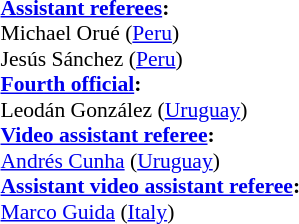<table width=50% style="font-size:90%">
<tr>
<td><br><strong><a href='#'>Assistant referees</a>:</strong>
<br>Michael Orué (<a href='#'>Peru</a>)
<br>Jesús Sánchez (<a href='#'>Peru</a>)
<br><strong><a href='#'>Fourth official</a>:</strong>
<br>Leodán González (<a href='#'>Uruguay</a>)
<br><strong><a href='#'>Video assistant referee</a>:</strong>
<br><a href='#'>Andrés Cunha</a> (<a href='#'>Uruguay</a>)
<br><strong><a href='#'>Assistant video assistant referee</a>:</strong>
<br><a href='#'>Marco Guida</a> (<a href='#'>Italy</a>)</td>
</tr>
</table>
